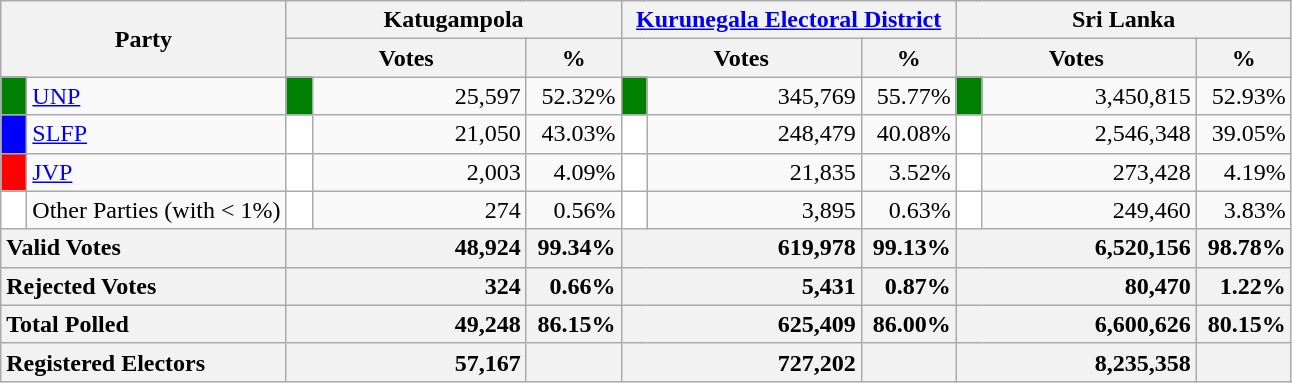<table class="wikitable">
<tr>
<th colspan="2" width="144px"rowspan="2">Party</th>
<th colspan="3" width="216px">Katugampola</th>
<th colspan="3" width="216px"><a href='#'>Kurunegala Electoral District</a></th>
<th colspan="3" width="216px">Sri Lanka</th>
</tr>
<tr>
<th colspan="2" width="144px">Votes</th>
<th>%</th>
<th colspan="2" width="144px">Votes</th>
<th>%</th>
<th colspan="2" width="144px">Votes</th>
<th>%</th>
</tr>
<tr>
<td style="background-color:green;" width="10px"></td>
<td style="text-align:left;"><a href='#'>UNP</a></td>
<td style="background-color:green;" width="10px"></td>
<td style="text-align:right;">25,597</td>
<td style="text-align:right;">52.32%</td>
<td style="background-color:green;" width="10px"></td>
<td style="text-align:right;">345,769</td>
<td style="text-align:right;">55.77%</td>
<td style="background-color:green;" width="10px"></td>
<td style="text-align:right;">3,450,815</td>
<td style="text-align:right;">52.93%</td>
</tr>
<tr>
<td style="background-color:blue;" width="10px"></td>
<td style="text-align:left;"><a href='#'>SLFP</a></td>
<td style="background-color:white;" width="10px"></td>
<td style="text-align:right;">21,050</td>
<td style="text-align:right;">43.03%</td>
<td style="background-color:white;" width="10px"></td>
<td style="text-align:right;">248,479</td>
<td style="text-align:right;">40.08%</td>
<td style="background-color:white;" width="10px"></td>
<td style="text-align:right;">2,546,348</td>
<td style="text-align:right;">39.05%</td>
</tr>
<tr>
<td style="background-color:red;" width="10px"></td>
<td style="text-align:left;"><a href='#'>JVP</a></td>
<td style="background-color:white;" width="10px"></td>
<td style="text-align:right;">2,003</td>
<td style="text-align:right;">4.09%</td>
<td style="background-color:white;" width="10px"></td>
<td style="text-align:right;">21,835</td>
<td style="text-align:right;">3.52%</td>
<td style="background-color:white;" width="10px"></td>
<td style="text-align:right;">273,428</td>
<td style="text-align:right;">4.19%</td>
</tr>
<tr>
<td style="background-color:white;" width="10px"></td>
<td style="text-align:left;">Other Parties (with < 1%)</td>
<td style="background-color:white;" width="10px"></td>
<td style="text-align:right;">274</td>
<td style="text-align:right;">0.56%</td>
<td style="background-color:white;" width="10px"></td>
<td style="text-align:right;">3,895</td>
<td style="text-align:right;">0.63%</td>
<td style="background-color:white;" width="10px"></td>
<td style="text-align:right;">249,460</td>
<td style="text-align:right;">3.83%</td>
</tr>
<tr>
<th colspan="2" width="144px"style="text-align:left;">Valid Votes</th>
<th style="text-align:right;"colspan="2" width="144px">48,924</th>
<th style="text-align:right;">99.34%</th>
<th style="text-align:right;"colspan="2" width="144px">619,978</th>
<th style="text-align:right;">99.13%</th>
<th style="text-align:right;"colspan="2" width="144px">6,520,156</th>
<th style="text-align:right;">98.78%</th>
</tr>
<tr>
<th colspan="2" width="144px"style="text-align:left;">Rejected Votes</th>
<th style="text-align:right;"colspan="2" width="144px">324</th>
<th style="text-align:right;">0.66%</th>
<th style="text-align:right;"colspan="2" width="144px">5,431</th>
<th style="text-align:right;">0.87%</th>
<th style="text-align:right;"colspan="2" width="144px">80,470</th>
<th style="text-align:right;">1.22%</th>
</tr>
<tr>
<th colspan="2" width="144px"style="text-align:left;">Total Polled</th>
<th style="text-align:right;"colspan="2" width="144px">49,248</th>
<th style="text-align:right;">86.15%</th>
<th style="text-align:right;"colspan="2" width="144px">625,409</th>
<th style="text-align:right;">86.00%</th>
<th style="text-align:right;"colspan="2" width="144px">6,600,626</th>
<th style="text-align:right;">80.15%</th>
</tr>
<tr>
<th colspan="2" width="144px"style="text-align:left;">Registered Electors</th>
<th style="text-align:right;"colspan="2" width="144px">57,167</th>
<th></th>
<th style="text-align:right;"colspan="2" width="144px">727,202</th>
<th></th>
<th style="text-align:right;"colspan="2" width="144px">8,235,358</th>
<th></th>
</tr>
</table>
